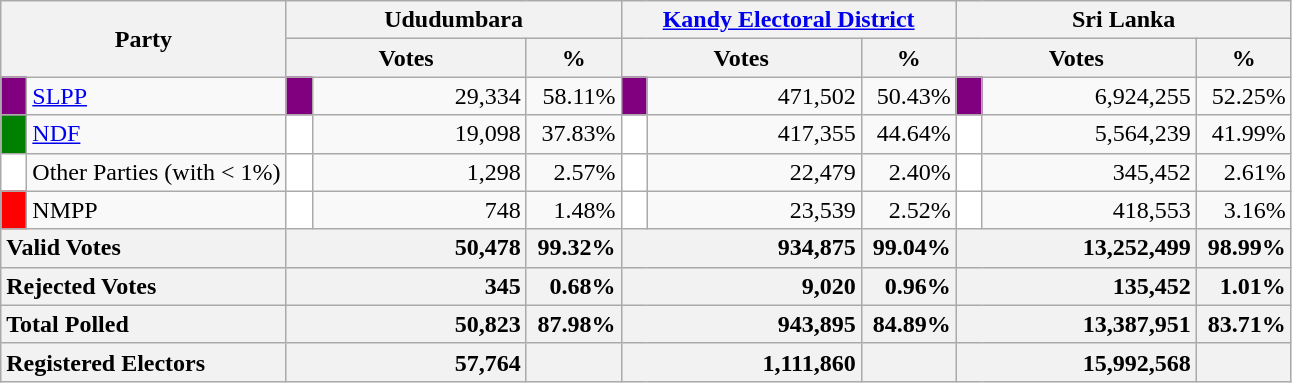<table class="wikitable">
<tr>
<th colspan="2" width="144px"rowspan="2">Party</th>
<th colspan="3" width="216px">Ududumbara</th>
<th colspan="3" width="216px"><a href='#'>Kandy Electoral District</a></th>
<th colspan="3" width="216px">Sri Lanka</th>
</tr>
<tr>
<th colspan="2" width="144px">Votes</th>
<th>%</th>
<th colspan="2" width="144px">Votes</th>
<th>%</th>
<th colspan="2" width="144px">Votes</th>
<th>%</th>
</tr>
<tr>
<td style="background-color:purple;" width="10px"></td>
<td style="text-align:left;"><a href='#'>SLPP</a></td>
<td style="background-color:purple;" width="10px"></td>
<td style="text-align:right;">29,334</td>
<td style="text-align:right;">58.11%</td>
<td style="background-color:purple;" width="10px"></td>
<td style="text-align:right;">471,502</td>
<td style="text-align:right;">50.43%</td>
<td style="background-color:purple;" width="10px"></td>
<td style="text-align:right;">6,924,255</td>
<td style="text-align:right;">52.25%</td>
</tr>
<tr>
<td style="background-color:green;" width="10px"></td>
<td style="text-align:left;"><a href='#'>NDF</a></td>
<td style="background-color:white;" width="10px"></td>
<td style="text-align:right;">19,098</td>
<td style="text-align:right;">37.83%</td>
<td style="background-color:white;" width="10px"></td>
<td style="text-align:right;">417,355</td>
<td style="text-align:right;">44.64%</td>
<td style="background-color:white;" width="10px"></td>
<td style="text-align:right;">5,564,239</td>
<td style="text-align:right;">41.99%</td>
</tr>
<tr>
<td style="background-color:white;" width="10px"></td>
<td style="text-align:left;">Other Parties (with < 1%)</td>
<td style="background-color:white;" width="10px"></td>
<td style="text-align:right;">1,298</td>
<td style="text-align:right;">2.57%</td>
<td style="background-color:white;" width="10px"></td>
<td style="text-align:right;">22,479</td>
<td style="text-align:right;">2.40%</td>
<td style="background-color:white;" width="10px"></td>
<td style="text-align:right;">345,452</td>
<td style="text-align:right;">2.61%</td>
</tr>
<tr>
<td style="background-color:red;" width="10px"></td>
<td style="text-align:left;">NMPP</td>
<td style="background-color:white;" width="10px"></td>
<td style="text-align:right;">748</td>
<td style="text-align:right;">1.48%</td>
<td style="background-color:white;" width="10px"></td>
<td style="text-align:right;">23,539</td>
<td style="text-align:right;">2.52%</td>
<td style="background-color:white;" width="10px"></td>
<td style="text-align:right;">418,553</td>
<td style="text-align:right;">3.16%</td>
</tr>
<tr>
<th colspan="2" width="144px"style="text-align:left;">Valid Votes</th>
<th style="text-align:right;"colspan="2" width="144px">50,478</th>
<th style="text-align:right;">99.32%</th>
<th style="text-align:right;"colspan="2" width="144px">934,875</th>
<th style="text-align:right;">99.04%</th>
<th style="text-align:right;"colspan="2" width="144px">13,252,499</th>
<th style="text-align:right;">98.99%</th>
</tr>
<tr>
<th colspan="2" width="144px"style="text-align:left;">Rejected Votes</th>
<th style="text-align:right;"colspan="2" width="144px">345</th>
<th style="text-align:right;">0.68%</th>
<th style="text-align:right;"colspan="2" width="144px">9,020</th>
<th style="text-align:right;">0.96%</th>
<th style="text-align:right;"colspan="2" width="144px">135,452</th>
<th style="text-align:right;">1.01%</th>
</tr>
<tr>
<th colspan="2" width="144px"style="text-align:left;">Total Polled</th>
<th style="text-align:right;"colspan="2" width="144px">50,823</th>
<th style="text-align:right;">87.98%</th>
<th style="text-align:right;"colspan="2" width="144px">943,895</th>
<th style="text-align:right;">84.89%</th>
<th style="text-align:right;"colspan="2" width="144px">13,387,951</th>
<th style="text-align:right;">83.71%</th>
</tr>
<tr>
<th colspan="2" width="144px"style="text-align:left;">Registered Electors</th>
<th style="text-align:right;"colspan="2" width="144px">57,764</th>
<th></th>
<th style="text-align:right;"colspan="2" width="144px">1,111,860</th>
<th></th>
<th style="text-align:right;"colspan="2" width="144px">15,992,568</th>
<th></th>
</tr>
</table>
